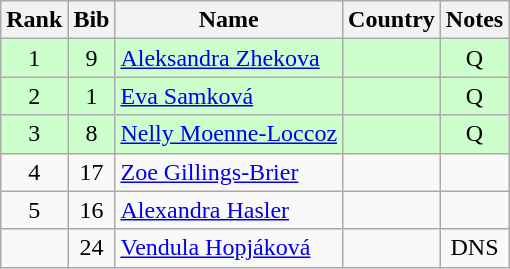<table class="wikitable" style="text-align:center;">
<tr>
<th>Rank</th>
<th>Bib</th>
<th>Name</th>
<th>Country</th>
<th>Notes</th>
</tr>
<tr bgcolor=ccffcc>
<td>1</td>
<td>9</td>
<td align=left><a href='#'>Aleksandra Zhekova</a></td>
<td align=left></td>
<td>Q</td>
</tr>
<tr bgcolor=ccffcc>
<td>2</td>
<td>1</td>
<td align=left><a href='#'>Eva Samková</a></td>
<td align=left></td>
<td>Q</td>
</tr>
<tr bgcolor=ccffcc>
<td>3</td>
<td>8</td>
<td align=left><a href='#'>Nelly Moenne-Loccoz</a></td>
<td align=left></td>
<td>Q</td>
</tr>
<tr>
<td>4</td>
<td>17</td>
<td align=left><a href='#'>Zoe Gillings-Brier</a></td>
<td align=left></td>
<td></td>
</tr>
<tr>
<td>5</td>
<td>16</td>
<td align=left><a href='#'>Alexandra Hasler</a></td>
<td align=left></td>
<td></td>
</tr>
<tr>
<td></td>
<td>24</td>
<td align=left><a href='#'>Vendula Hopjáková</a></td>
<td align=left></td>
<td>DNS</td>
</tr>
</table>
